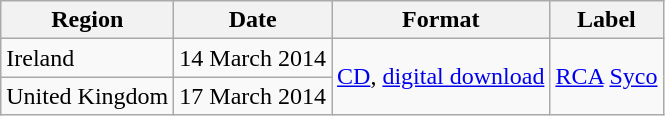<table class="wikitable">
<tr>
<th>Region</th>
<th>Date</th>
<th>Format</th>
<th>Label</th>
</tr>
<tr>
<td>Ireland</td>
<td>14 March 2014</td>
<td rowspan="2"><a href='#'>CD</a>, <a href='#'>digital download</a></td>
<td rowspan="2"><a href='#'>RCA</a> <a href='#'>Syco</a></td>
</tr>
<tr>
<td>United Kingdom</td>
<td>17 March 2014</td>
</tr>
</table>
